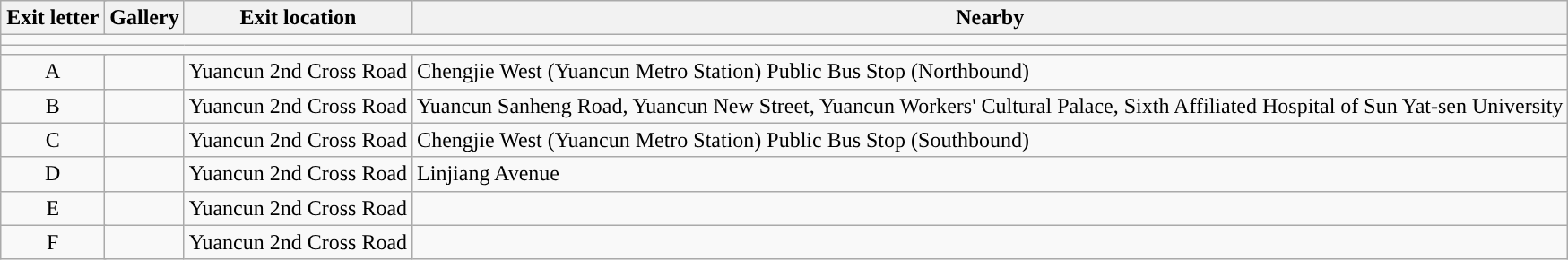<table class="wikitable">
<tr>
<th style="width:70px" colspan="3">Exit letter</th>
<th>Gallery</th>
<th>Exit location</th>
<th>Nearby</th>
</tr>
<tr style="background:#">
<td colspan = "6"></td>
</tr>
<tr style="background:#">
<td colspan = "6"></td>
</tr>
<tr>
<td align="center" colspan="3">A</td>
<td></td>
<td>Yuancun 2nd Cross Road</td>
<td>Chengjie West (Yuancun Metro Station) Public Bus Stop (Northbound)</td>
</tr>
<tr>
<td align="center" colspan="3">B</td>
<td></td>
<td>Yuancun 2nd Cross Road</td>
<td>Yuancun Sanheng Road, Yuancun New Street, Yuancun Workers' Cultural Palace, Sixth Affiliated Hospital of Sun Yat-sen University</td>
</tr>
<tr>
<td align="center" colspan="3">C</td>
<td></td>
<td>Yuancun 2nd Cross Road</td>
<td>Chengjie West (Yuancun Metro Station) Public Bus Stop (Southbound)</td>
</tr>
<tr>
<td align="center" colspan="3">D</td>
<td></td>
<td>Yuancun 2nd Cross Road</td>
<td>Linjiang Avenue</td>
</tr>
<tr>
<td align="center" colspan="3">E</td>
<td><br></td>
<td>Yuancun 2nd Cross Road</td>
<td></td>
</tr>
<tr>
<td align="center" colspan="3">F</td>
<td></td>
<td>Yuancun 2nd Cross Road</td>
<td></td>
</tr>
</table>
